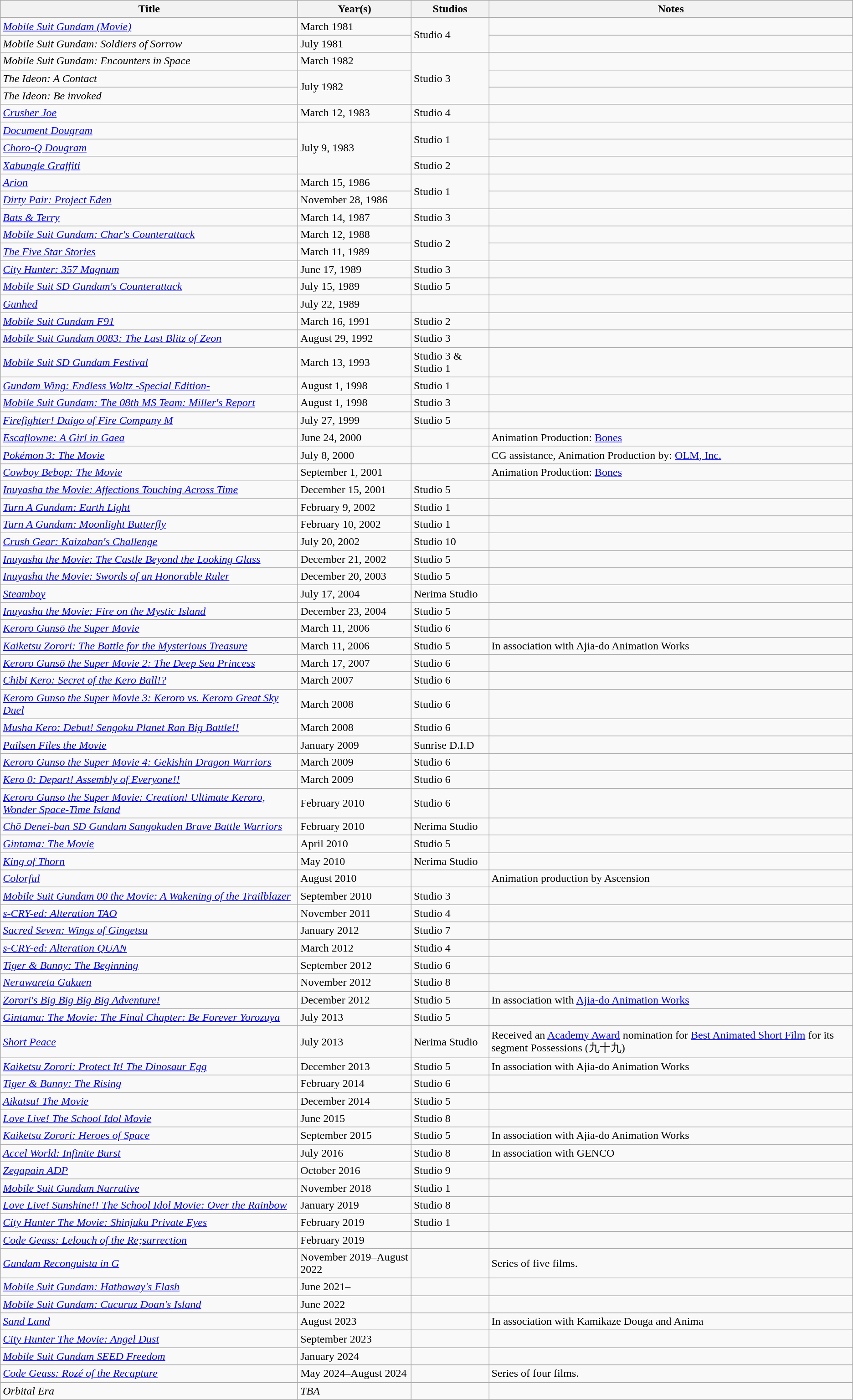<table class="wikitable sortable">
<tr>
<th>Title</th>
<th>Year(s)</th>
<th>Studios</th>
<th>Notes</th>
</tr>
<tr>
<td><em><a href='#'>Mobile Suit Gundam (Movie)</a></em></td>
<td>March 1981</td>
<td rowspan="2">Studio 4</td>
<td></td>
</tr>
<tr>
<td><em>Mobile Suit Gundam: Soldiers of Sorrow</em></td>
<td>July 1981</td>
<td></td>
</tr>
<tr>
<td><em>Mobile Suit Gundam: Encounters in Space</em></td>
<td>March 1982</td>
<td rowspan="3">Studio 3</td>
<td></td>
</tr>
<tr>
<td><em>The Ideon: A Contact</em></td>
<td rowspan="2">July 1982</td>
<td></td>
</tr>
<tr>
<td><em>The Ideon: Be invoked</em></td>
<td></td>
</tr>
<tr>
<td><em><a href='#'>Crusher Joe</a></em></td>
<td>March 12, 1983</td>
<td>Studio 4</td>
<td></td>
</tr>
<tr>
<td><em><a href='#'>Document Dougram</a></em></td>
<td rowspan="3">July 9, 1983</td>
<td rowspan="2">Studio 1</td>
<td></td>
</tr>
<tr>
<td><em><a href='#'>Choro-Q Dougram</a></em></td>
<td></td>
</tr>
<tr>
<td><em><a href='#'>Xabungle Graffiti</a></em></td>
<td>Studio 2</td>
<td></td>
</tr>
<tr>
<td><em><a href='#'>Arion</a></em></td>
<td>March 15, 1986</td>
<td rowspan="2">Studio 1</td>
<td></td>
</tr>
<tr>
<td><em><a href='#'>Dirty Pair: Project Eden</a></em></td>
<td>November 28, 1986</td>
<td></td>
</tr>
<tr>
<td><em><a href='#'>Bats & Terry</a></em></td>
<td>March 14, 1987</td>
<td>Studio 3</td>
<td></td>
</tr>
<tr>
<td><em><a href='#'>Mobile Suit Gundam: Char's Counterattack</a></em></td>
<td>March 12, 1988</td>
<td rowspan="2">Studio 2</td>
<td></td>
</tr>
<tr>
<td><em><a href='#'>The Five Star Stories</a></em></td>
<td>March 11, 1989</td>
<td></td>
</tr>
<tr>
<td><em><a href='#'>City Hunter: 357 Magnum</a></em></td>
<td>June 17, 1989</td>
<td>Studio 3</td>
<td></td>
</tr>
<tr>
<td><em><a href='#'>Mobile Suit SD Gundam's Counterattack</a></em></td>
<td>July 15, 1989</td>
<td>Studio 5</td>
<td></td>
</tr>
<tr>
<td><em><a href='#'>Gunhed</a></em></td>
<td>July 22, 1989</td>
<td></td>
<td></td>
</tr>
<tr>
<td><em><a href='#'>Mobile Suit Gundam F91</a></em></td>
<td>March 16, 1991</td>
<td>Studio 2</td>
<td></td>
</tr>
<tr>
<td><em><a href='#'>Mobile Suit Gundam 0083: The Last Blitz of Zeon</a></em></td>
<td>August 29, 1992</td>
<td>Studio 3</td>
<td></td>
</tr>
<tr>
<td><em><a href='#'>Mobile Suit SD Gundam Festival</a></em></td>
<td>March 13, 1993</td>
<td>Studio 3 & Studio 1</td>
<td></td>
</tr>
<tr>
<td><em><a href='#'>Gundam Wing: Endless Waltz -Special Edition-</a></em></td>
<td>August 1, 1998</td>
<td>Studio 1</td>
<td></td>
</tr>
<tr>
<td><em><a href='#'>Mobile Suit Gundam: The 08th MS Team: Miller's Report</a></em></td>
<td>August 1, 1998</td>
<td>Studio 3</td>
<td></td>
</tr>
<tr>
<td><em><a href='#'>Firefighter! Daigo of Fire Company M</a></em></td>
<td>July 27, 1999</td>
<td>Studio 5</td>
<td></td>
</tr>
<tr>
<td><em><a href='#'>Escaflowne: A Girl in Gaea</a></em></td>
<td>June 24, 2000</td>
<td></td>
<td>Animation Production: <a href='#'>Bones</a></td>
</tr>
<tr>
<td><em><a href='#'>Pokémon 3: The Movie</a></em></td>
<td>July 8, 2000</td>
<td></td>
<td>CG assistance, Animation Production by: <a href='#'>OLM, Inc.</a></td>
</tr>
<tr>
<td><em><a href='#'>Cowboy Bebop: The Movie</a></em></td>
<td>September 1, 2001</td>
<td></td>
<td>Animation Production: <a href='#'>Bones</a></td>
</tr>
<tr>
<td><em><a href='#'>Inuyasha the Movie: Affections Touching Across Time</a></em></td>
<td>December 15, 2001</td>
<td>Studio 5</td>
<td></td>
</tr>
<tr>
<td><em><a href='#'>Turn A Gundam: Earth Light</a></em></td>
<td>February 9, 2002</td>
<td>Studio 1</td>
<td></td>
</tr>
<tr>
<td><em><a href='#'>Turn A Gundam: Moonlight Butterfly</a></em></td>
<td>February 10, 2002</td>
<td>Studio 1</td>
<td></td>
</tr>
<tr>
<td><em><a href='#'>Crush Gear: Kaizaban's Challenge</a></em></td>
<td>July 20, 2002</td>
<td>Studio 10</td>
<td></td>
</tr>
<tr>
<td><em><a href='#'>Inuyasha the Movie: The Castle Beyond the Looking Glass</a></em></td>
<td>December 21, 2002</td>
<td>Studio 5</td>
<td></td>
</tr>
<tr>
<td><em><a href='#'>Inuyasha the Movie: Swords of an Honorable Ruler</a></em></td>
<td>December 20, 2003</td>
<td>Studio 5</td>
<td></td>
</tr>
<tr>
<td><em><a href='#'>Steamboy</a></em></td>
<td>July 17, 2004</td>
<td>Nerima Studio</td>
<td></td>
</tr>
<tr>
<td><em><a href='#'>Inuyasha the Movie: Fire on the Mystic Island</a></em></td>
<td>December 23, 2004</td>
<td>Studio 5</td>
<td></td>
</tr>
<tr>
<td><em><a href='#'>Keroro Gunsō the Super Movie</a></em></td>
<td>March 11, 2006</td>
<td>Studio 6</td>
<td></td>
</tr>
<tr>
<td><em><a href='#'>Kaiketsu Zorori: The Battle for the Mysterious Treasure</a></em></td>
<td>March 11, 2006</td>
<td>Studio 5</td>
<td>In association with Ajia-do Animation Works</td>
</tr>
<tr>
<td><em><a href='#'>Keroro Gunsō the Super Movie 2: The Deep Sea Princess</a></em></td>
<td>March 17, 2007</td>
<td>Studio 6</td>
<td></td>
</tr>
<tr>
<td><em><a href='#'>Chibi Kero: Secret of the Kero Ball!?</a></em></td>
<td>March 2007</td>
<td>Studio 6</td>
<td></td>
</tr>
<tr>
<td><em><a href='#'>Keroro Gunso the Super Movie 3: Keroro vs. Keroro Great Sky Duel</a></em></td>
<td>March 2008</td>
<td>Studio 6</td>
<td></td>
</tr>
<tr>
<td><em><a href='#'>Musha Kero: Debut! Sengoku Planet Ran Big Battle!!</a></em></td>
<td>March 2008</td>
<td>Studio 6</td>
<td></td>
</tr>
<tr>
<td><em><a href='#'>Pailsen Files the Movie</a></em></td>
<td>January 2009</td>
<td>Sunrise D.I.D</td>
<td></td>
</tr>
<tr>
<td><em><a href='#'>Keroro Gunso the Super Movie 4: Gekishin Dragon Warriors</a></em></td>
<td>March 2009</td>
<td>Studio 6</td>
<td></td>
</tr>
<tr>
<td><em><a href='#'>Kero 0: Depart! Assembly of Everyone!!</a></em></td>
<td>March 2009</td>
<td>Studio 6</td>
<td></td>
</tr>
<tr>
<td><em><a href='#'>Keroro Gunso the Super Movie: Creation! Ultimate Keroro, Wonder Space-Time Island</a></em></td>
<td>February 2010</td>
<td>Studio 6</td>
<td></td>
</tr>
<tr>
<td><em><a href='#'>Chō Denei-ban SD Gundam Sangokuden Brave Battle Warriors</a></em></td>
<td>February 2010</td>
<td>Nerima Studio</td>
<td></td>
</tr>
<tr>
<td><em><a href='#'>Gintama: The Movie</a></em></td>
<td>April 2010</td>
<td>Studio 5</td>
<td></td>
</tr>
<tr>
<td><em><a href='#'>King of Thorn</a></em></td>
<td>May 2010</td>
<td>Nerima Studio</td>
<td></td>
</tr>
<tr>
<td><em><a href='#'>Colorful</a></em></td>
<td>August 2010</td>
<td></td>
<td>Animation production by Ascension</td>
</tr>
<tr>
<td><em><a href='#'>Mobile Suit Gundam 00 the Movie: A Wakening of the Trailblazer</a></em></td>
<td>September 2010</td>
<td>Studio 3</td>
<td></td>
</tr>
<tr>
<td><em><a href='#'>s-CRY-ed: Alteration TAO</a></em></td>
<td>November 2011</td>
<td>Studio 4</td>
<td></td>
</tr>
<tr>
<td><em><a href='#'>Sacred Seven: Wings of Gingetsu</a></em></td>
<td>January 2012</td>
<td>Studio 7</td>
<td></td>
</tr>
<tr>
<td><em><a href='#'>s-CRY-ed: Alteration QUAN</a></em></td>
<td>March 2012</td>
<td>Studio 4</td>
<td></td>
</tr>
<tr>
<td><em><a href='#'>Tiger & Bunny: The Beginning</a></em></td>
<td>September 2012</td>
<td>Studio 6</td>
<td></td>
</tr>
<tr>
<td><em><a href='#'>Nerawareta Gakuen</a></em></td>
<td>November 2012</td>
<td>Studio 8</td>
<td></td>
</tr>
<tr>
<td><em><a href='#'>Zorori's Big Big Big Big Adventure!</a></em></td>
<td>December 2012</td>
<td>Studio 5</td>
<td>In association with <a href='#'>Ajia-do Animation Works</a></td>
</tr>
<tr>
<td><em><a href='#'>Gintama: The Movie: The Final Chapter: Be Forever Yorozuya</a></em></td>
<td>July 2013</td>
<td>Studio 5</td>
<td></td>
</tr>
<tr>
<td><em><a href='#'>Short Peace</a></em></td>
<td>July 2013</td>
<td>Nerima Studio</td>
<td>Received an <a href='#'>Academy Award</a> nomination for <a href='#'>Best Animated Short Film</a> for its segment Possessions (九十九)</td>
</tr>
<tr>
<td><em><a href='#'>Kaiketsu Zorori: Protect It! The Dinosaur Egg</a></em></td>
<td>December 2013</td>
<td>Studio 5</td>
<td>In association with Ajia-do Animation Works</td>
</tr>
<tr>
<td><em><a href='#'>Tiger & Bunny: The Rising</a></em></td>
<td>February 2014</td>
<td>Studio 6</td>
<td></td>
</tr>
<tr>
<td><em><a href='#'>Aikatsu! The Movie</a></em></td>
<td>December 2014</td>
<td>Studio 5</td>
<td></td>
</tr>
<tr>
<td><em><a href='#'>Love Live! The School Idol Movie</a></em></td>
<td>June 2015</td>
<td>Studio 8</td>
<td></td>
</tr>
<tr>
<td><em><a href='#'>Kaiketsu Zorori: Heroes of Space</a></em></td>
<td>September 2015</td>
<td>Studio 5</td>
<td>In association with Ajia-do Animation Works</td>
</tr>
<tr>
<td><em><a href='#'>Accel World: Infinite Burst</a></em></td>
<td>July 2016</td>
<td>Studio 8</td>
<td>In association with GENCO</td>
</tr>
<tr>
<td><em><a href='#'>Zegapain ADP</a></em></td>
<td>October 2016</td>
<td>Studio 9</td>
<td></td>
</tr>
<tr>
<td><em><a href='#'>Mobile Suit Gundam Narrative</a></em></td>
<td>November 2018</td>
<td>Studio 1</td>
<td></td>
</tr>
<tr>
</tr>
<tr>
<td><em><a href='#'>Love Live! Sunshine!! The School Idol Movie: Over the Rainbow</a></em></td>
<td>January 2019</td>
<td>Studio 8</td>
<td></td>
</tr>
<tr>
<td><em><a href='#'>City Hunter The Movie: Shinjuku Private Eyes</a></em></td>
<td>February 2019</td>
<td>Studio 1</td>
<td></td>
</tr>
<tr>
<td><em><a href='#'>Code Geass: Lelouch of the Re;surrection</a></em></td>
<td>February 2019</td>
<td></td>
<td></td>
</tr>
<tr>
<td><em><a href='#'>Gundam Reconguista in G</a></em></td>
<td>November 2019–August 2022</td>
<td></td>
<td>Series of five films.</td>
</tr>
<tr>
<td><em><a href='#'>Mobile Suit Gundam: Hathaway's Flash</a></em></td>
<td>June 2021–</td>
<td></td>
<td></td>
</tr>
<tr>
<td><em><a href='#'>Mobile Suit Gundam: Cucuruz Doan's Island</a></em></td>
<td>June 2022</td>
<td></td>
<td></td>
</tr>
<tr>
<td><em><a href='#'>Sand Land</a></em></td>
<td>August 2023</td>
<td></td>
<td>In association with Kamikaze Douga and Anima</td>
</tr>
<tr>
<td><em><a href='#'>City Hunter The Movie: Angel Dust</a></em></td>
<td>September 2023</td>
<td></td>
<td></td>
</tr>
<tr>
<td><em><a href='#'>Mobile Suit Gundam SEED Freedom</a></em></td>
<td>January 2024</td>
<td></td>
<td></td>
</tr>
<tr>
<td><em><a href='#'>Code Geass: Rozé of the Recapture</a></em></td>
<td>May 2024–August 2024</td>
<td></td>
<td>Series of four films.</td>
</tr>
<tr>
<td><em>Orbital Era</em></td>
<td><em>TBA</em></td>
<td></td>
<td></td>
</tr>
</table>
